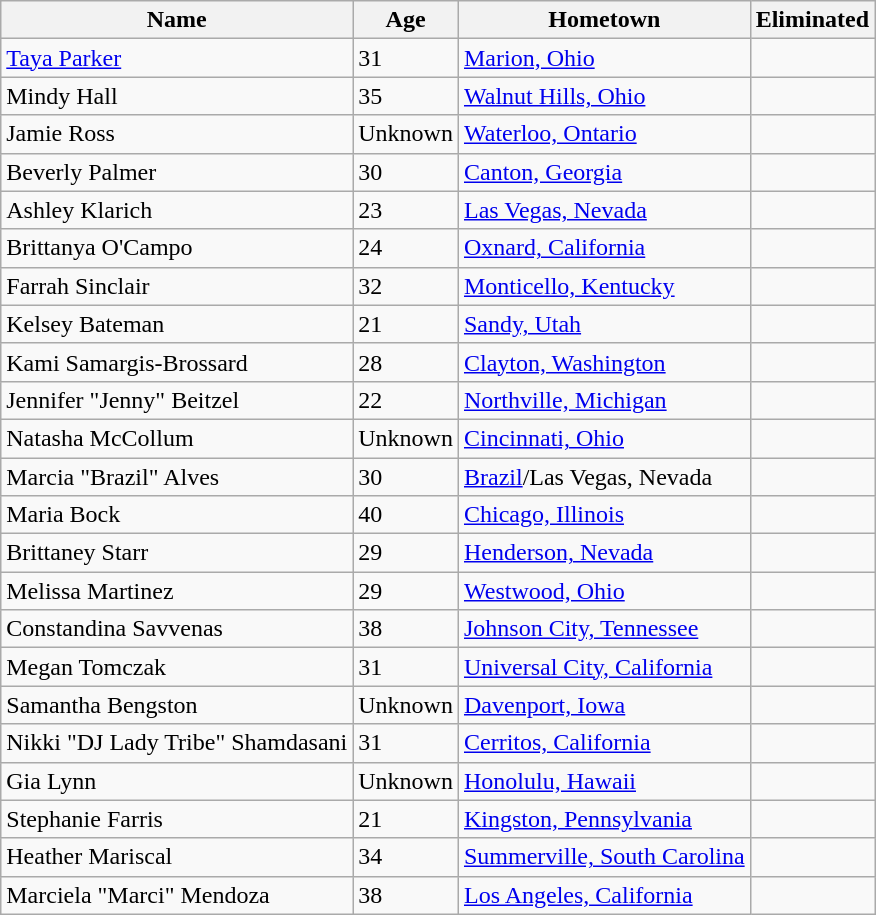<table class="wikitable sortable">
<tr>
<th>Name</th>
<th>Age</th>
<th>Hometown</th>
<th>Eliminated</th>
</tr>
<tr>
<td><a href='#'>Taya Parker</a></td>
<td>31</td>
<td><a href='#'>Marion, Ohio</a></td>
<td></td>
</tr>
<tr>
<td>Mindy Hall</td>
<td>35</td>
<td><a href='#'>Walnut Hills, Ohio</a></td>
<td></td>
</tr>
<tr>
<td>Jamie Ross</td>
<td>Unknown</td>
<td><a href='#'>Waterloo, Ontario</a></td>
<td></td>
</tr>
<tr>
<td>Beverly Palmer</td>
<td>30</td>
<td><a href='#'>Canton, Georgia</a></td>
<td></td>
</tr>
<tr>
<td>Ashley Klarich</td>
<td>23</td>
<td><a href='#'>Las Vegas, Nevada</a></td>
<td></td>
</tr>
<tr>
<td>Brittanya O'Campo</td>
<td>24</td>
<td><a href='#'>Oxnard, California</a></td>
<td></td>
</tr>
<tr>
<td>Farrah Sinclair</td>
<td>32</td>
<td><a href='#'>Monticello, Kentucky</a></td>
<td></td>
</tr>
<tr>
<td>Kelsey Bateman</td>
<td>21</td>
<td><a href='#'>Sandy, Utah</a></td>
<td></td>
</tr>
<tr>
<td>Kami Samargis-Brossard</td>
<td>28</td>
<td><a href='#'>Clayton, Washington</a></td>
<td></td>
</tr>
<tr>
<td>Jennifer "Jenny" Beitzel</td>
<td>22</td>
<td><a href='#'>Northville, Michigan</a></td>
<td></td>
</tr>
<tr>
<td>Natasha McCollum</td>
<td>Unknown</td>
<td><a href='#'>Cincinnati, Ohio</a></td>
<td></td>
</tr>
<tr>
<td>Marcia "Brazil" Alves</td>
<td>30</td>
<td><a href='#'>Brazil</a>/Las Vegas, Nevada</td>
<td></td>
</tr>
<tr>
<td>Maria Bock</td>
<td>40</td>
<td><a href='#'>Chicago, Illinois</a></td>
<td></td>
</tr>
<tr>
<td>Brittaney Starr</td>
<td>29</td>
<td><a href='#'>Henderson, Nevada</a></td>
<td></td>
</tr>
<tr>
<td>Melissa Martinez</td>
<td>29</td>
<td><a href='#'>Westwood, Ohio</a></td>
<td></td>
</tr>
<tr>
<td>Constandina Savvenas</td>
<td>38</td>
<td><a href='#'>Johnson City, Tennessee</a></td>
<td></td>
</tr>
<tr>
<td>Megan Tomczak</td>
<td>31</td>
<td><a href='#'>Universal City, California</a></td>
<td></td>
</tr>
<tr>
<td>Samantha Bengston</td>
<td>Unknown</td>
<td><a href='#'>Davenport, Iowa</a></td>
<td></td>
</tr>
<tr>
<td>Nikki "DJ Lady Tribe" Shamdasani</td>
<td>31</td>
<td><a href='#'>Cerritos, California</a></td>
<td></td>
</tr>
<tr>
<td>Gia Lynn</td>
<td>Unknown</td>
<td><a href='#'>Honolulu, Hawaii</a></td>
<td></td>
</tr>
<tr>
<td>Stephanie Farris</td>
<td>21</td>
<td><a href='#'>Kingston, Pennsylvania</a></td>
<td></td>
</tr>
<tr>
<td>Heather Mariscal</td>
<td>34</td>
<td><a href='#'>Summerville, South Carolina</a></td>
<td></td>
</tr>
<tr>
<td>Marciela "Marci" Mendoza</td>
<td>38</td>
<td><a href='#'>Los Angeles, California</a></td>
<td></td>
</tr>
</table>
